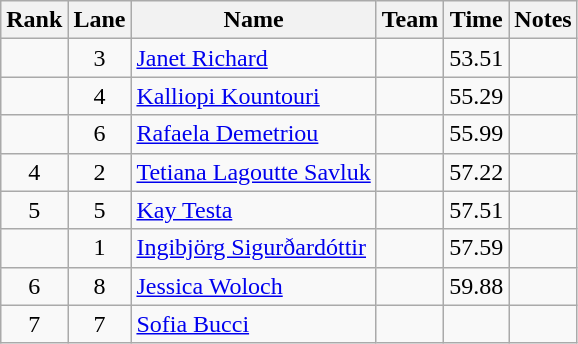<table class="wikitable sortable" style="text-align:center">
<tr>
<th>Rank</th>
<th>Lane</th>
<th>Name</th>
<th>Team</th>
<th>Time</th>
<th>Notes</th>
</tr>
<tr>
<td></td>
<td>3</td>
<td align="left"><a href='#'>Janet Richard</a></td>
<td align=left></td>
<td>53.51</td>
<td></td>
</tr>
<tr>
<td></td>
<td>4</td>
<td align="left"><a href='#'>Kalliopi Kountouri</a></td>
<td align=left></td>
<td>55.29</td>
<td></td>
</tr>
<tr>
<td></td>
<td>6</td>
<td align="left"><a href='#'>Rafaela Demetriou</a></td>
<td align=left></td>
<td>55.99</td>
<td></td>
</tr>
<tr>
<td>4</td>
<td>2</td>
<td align="left"><a href='#'>Tetiana Lagoutte Savluk</a></td>
<td align=left></td>
<td>57.22</td>
<td></td>
</tr>
<tr>
<td>5</td>
<td>5</td>
<td align="left"><a href='#'>Kay Testa</a></td>
<td align=left></td>
<td>57.51</td>
<td></td>
</tr>
<tr>
<td></td>
<td>1</td>
<td align="left"><a href='#'>Ingibjörg Sigurðardóttir</a></td>
<td align=left></td>
<td>57.59</td>
<td></td>
</tr>
<tr>
<td>6</td>
<td>8</td>
<td align="left"><a href='#'>Jessica Woloch</a></td>
<td align=left></td>
<td>59.88</td>
<td></td>
</tr>
<tr>
<td>7</td>
<td>7</td>
<td align="left"><a href='#'>Sofia Bucci</a></td>
<td align=left></td>
<td></td>
<td></td>
</tr>
</table>
